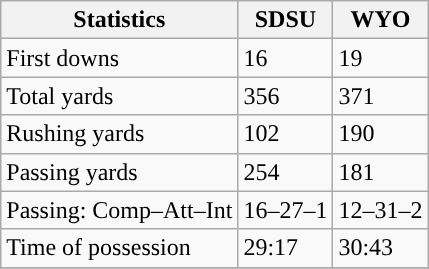<table class="wikitable" style="float: left;">
<tr>
<th>Statistics</th>
<th>SDSU</th>
<th>WYO</th>
</tr>
<tr>
<td>First downs</td>
<td>16</td>
<td>19</td>
</tr>
<tr>
<td>Total yards</td>
<td>356</td>
<td>371</td>
</tr>
<tr>
<td>Rushing yards</td>
<td>102</td>
<td>190</td>
</tr>
<tr>
<td>Passing yards</td>
<td>254</td>
<td>181</td>
</tr>
<tr>
<td>Passing: Comp–Att–Int</td>
<td>16–27–1</td>
<td>12–31–2</td>
</tr>
<tr>
<td>Time of possession</td>
<td>29:17</td>
<td>30:43</td>
</tr>
<tr>
</tr>
</table>
